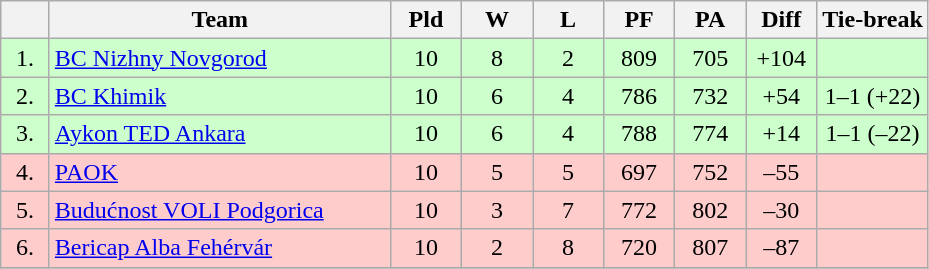<table class="wikitable" style="text-align:center">
<tr>
<th width=25></th>
<th width=220>Team</th>
<th width=40>Pld</th>
<th width=40>W</th>
<th width=40>L</th>
<th width=40>PF</th>
<th width=40>PA</th>
<th width=40>Diff</th>
<th>Tie-break</th>
</tr>
<tr style="background:#ccffcc;">
<td>1.</td>
<td align=left> <a href='#'>BC Nizhny Novgorod</a></td>
<td>10</td>
<td>8</td>
<td>2</td>
<td>809</td>
<td>705</td>
<td>+104</td>
<td></td>
</tr>
<tr style="background:#ccffcc;">
<td>2.</td>
<td align=left> <a href='#'>BC Khimik</a></td>
<td>10</td>
<td>6</td>
<td>4</td>
<td>786</td>
<td>732</td>
<td>+54</td>
<td>1–1 (+22)</td>
</tr>
<tr style="background:#ccffcc;">
<td>3.</td>
<td align=left> <a href='#'>Aykon TED Ankara</a></td>
<td>10</td>
<td>6</td>
<td>4</td>
<td>788</td>
<td>774</td>
<td>+14</td>
<td>1–1 (–22)</td>
</tr>
<tr style="background:#ffcccc;">
<td>4.</td>
<td align=left> <a href='#'>PAOK</a></td>
<td>10</td>
<td>5</td>
<td>5</td>
<td>697</td>
<td>752</td>
<td>–55</td>
<td></td>
</tr>
<tr style="background:#ffcccc;">
<td>5.</td>
<td align=left> <a href='#'>Budućnost VOLI Podgorica</a></td>
<td>10</td>
<td>3</td>
<td>7</td>
<td>772</td>
<td>802</td>
<td>–30</td>
<td></td>
</tr>
<tr style="background:#ffcccc;">
<td>6.</td>
<td align=left> <a href='#'>Bericap Alba Fehérvár</a></td>
<td>10</td>
<td>2</td>
<td>8</td>
<td>720</td>
<td>807</td>
<td>–87</td>
<td></td>
</tr>
<tr>
</tr>
</table>
